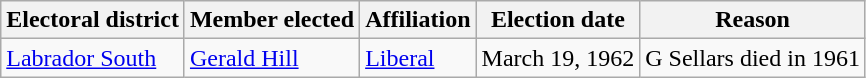<table class="wikitable sortable">
<tr>
<th>Electoral district</th>
<th>Member elected</th>
<th>Affiliation</th>
<th>Election date</th>
<th>Reason</th>
</tr>
<tr>
<td><a href='#'>Labrador South</a></td>
<td><a href='#'>Gerald Hill</a></td>
<td><a href='#'>Liberal</a></td>
<td>March 19, 1962</td>
<td>G Sellars died in 1961</td>
</tr>
</table>
